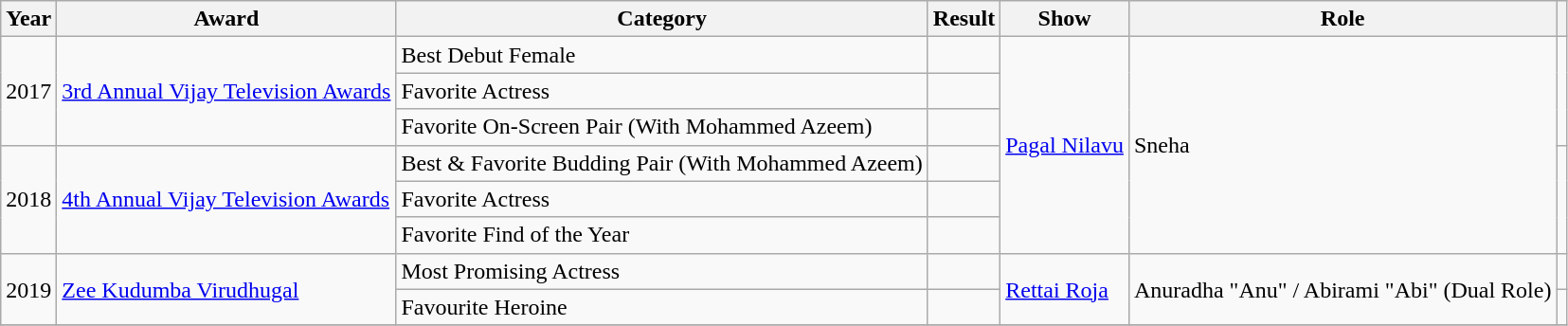<table class="wikitable sortable">
<tr>
<th>Year</th>
<th>Award</th>
<th>Category</th>
<th>Result</th>
<th>Show</th>
<th>Role</th>
<th class="unsortable"></th>
</tr>
<tr>
<td rowspan="3">2017</td>
<td rowspan="3"><a href='#'>3rd Annual Vijay Television Awards</a></td>
<td>Best Debut Female</td>
<td></td>
<td rowspan="6"><a href='#'>Pagal Nilavu</a></td>
<td rowspan="6">Sneha</td>
<td rowspan="3"></td>
</tr>
<tr>
<td>Favorite Actress</td>
<td></td>
</tr>
<tr>
<td>Favorite On-Screen Pair (With Mohammed Azeem)</td>
<td></td>
</tr>
<tr>
<td rowspan="3">2018</td>
<td rowspan="3"><a href='#'>4th Annual Vijay Television Awards</a></td>
<td>Best & Favorite Budding Pair (With Mohammed Azeem)</td>
<td></td>
<td rowspan="3"></td>
</tr>
<tr>
<td>Favorite Actress</td>
<td></td>
</tr>
<tr>
<td>Favorite Find of the Year</td>
<td></td>
</tr>
<tr>
<td rowspan="2">2019</td>
<td rowspan="2"><a href='#'>Zee Kudumba Virudhugal</a></td>
<td>Most Promising Actress</td>
<td></td>
<td rowspan="2"><a href='#'>Rettai Roja</a></td>
<td rowspan="2">Anuradha "Anu" / Abirami "Abi" (Dual Role)</td>
<td></td>
</tr>
<tr>
<td>Favourite Heroine</td>
<td></td>
<td></td>
</tr>
<tr>
</tr>
</table>
